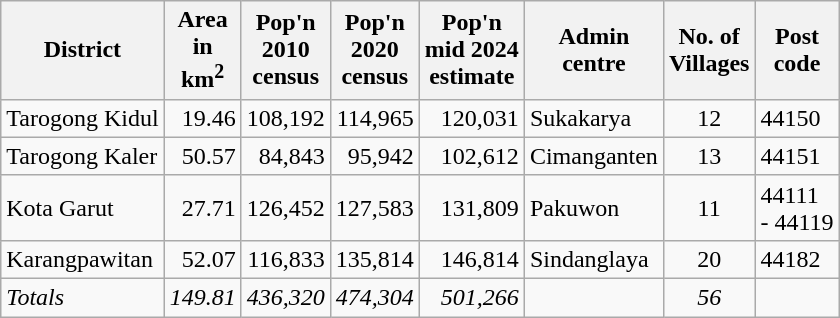<table class="wikitable">
<tr>
<th>District</th>
<th>Area<br>in <br>km<sup>2</sup></th>
<th>Pop'n <br>2010<br>census</th>
<th>Pop'n <br>2020<br>census</th>
<th>Pop'n <br>mid 2024<br>estimate</th>
<th>Admin<br>centre</th>
<th>No. of <br>Villages</th>
<th>Post<br>code</th>
</tr>
<tr>
<td>Tarogong Kidul</td>
<td align="right">19.46</td>
<td align="right">108,192</td>
<td align="right">114,965</td>
<td align="right">120,031</td>
<td>Sukakarya</td>
<td align="center">12</td>
<td>44150</td>
</tr>
<tr>
<td>Tarogong Kaler</td>
<td align="right">50.57</td>
<td align="right">84,843</td>
<td align="right">95,942</td>
<td align="right">102,612</td>
<td>Cimanganten</td>
<td align="center">13</td>
<td>44151</td>
</tr>
<tr>
<td>Kota Garut</td>
<td align="right">27.71</td>
<td align="right">126,452</td>
<td align="right">127,583</td>
<td align="right">131,809</td>
<td>Pakuwon</td>
<td align="center">11</td>
<td>44111<br>- 44119</td>
</tr>
<tr>
<td>Karangpawitan</td>
<td align="right">52.07</td>
<td align="right">116,833</td>
<td align="right">135,814</td>
<td align="right">146,814</td>
<td>Sindanglaya</td>
<td align="center">20</td>
<td>44182</td>
</tr>
<tr>
<td><em>Totals</em></td>
<td align="right"><em>149.81</em></td>
<td align="right"><em>436,320</em></td>
<td align="right"><em>474,304</em></td>
<td align="right"><em>501,266</em></td>
<td></td>
<td align="center"><em>56</em></td>
<td></td>
</tr>
</table>
